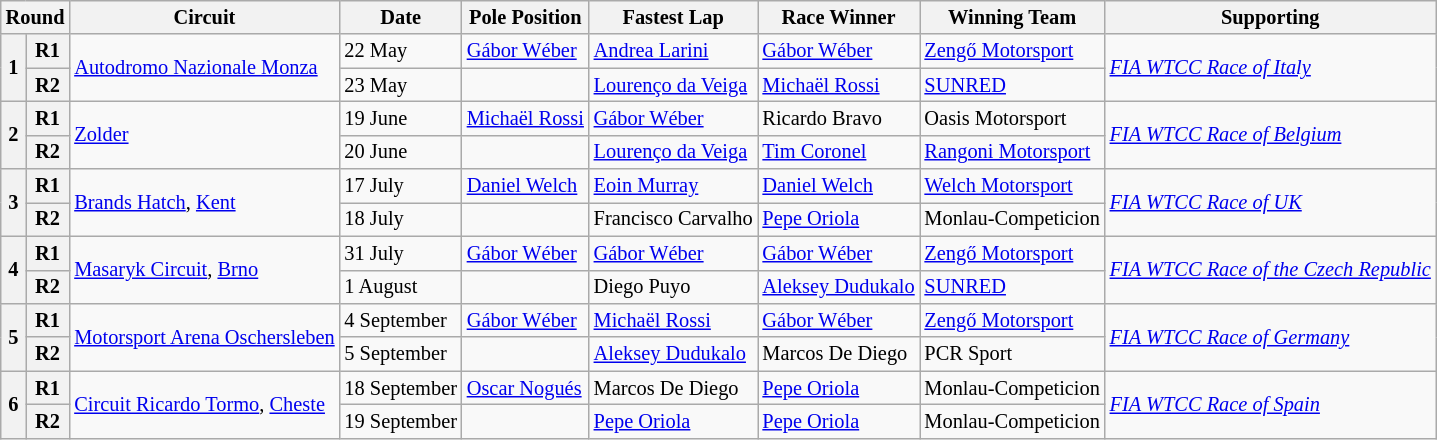<table class="wikitable" style="font-size: 85%;">
<tr>
<th colspan=2>Round</th>
<th>Circuit</th>
<th>Date</th>
<th>Pole Position</th>
<th>Fastest Lap</th>
<th>Race Winner</th>
<th>Winning Team</th>
<th>Supporting</th>
</tr>
<tr>
<th rowspan=2>1</th>
<th>R1</th>
<td rowspan=2> <a href='#'>Autodromo Nazionale Monza</a></td>
<td>22 May</td>
<td> <a href='#'>Gábor Wéber</a></td>
<td> <a href='#'>Andrea Larini</a></td>
<td> <a href='#'>Gábor Wéber</a></td>
<td> <a href='#'>Zengő Motorsport</a></td>
<td rowspan=2><em><a href='#'>FIA WTCC Race of Italy</a></em></td>
</tr>
<tr>
<th>R2</th>
<td>23 May</td>
<td></td>
<td> <a href='#'>Lourenço da Veiga</a></td>
<td> <a href='#'>Michaël Rossi</a></td>
<td> <a href='#'>SUNRED</a></td>
</tr>
<tr>
<th rowspan=2>2</th>
<th>R1</th>
<td rowspan=2> <a href='#'>Zolder</a></td>
<td>19 June</td>
<td> <a href='#'>Michaël Rossi</a></td>
<td> <a href='#'>Gábor Wéber</a></td>
<td> Ricardo Bravo</td>
<td> Oasis Motorsport</td>
<td rowspan=2><em><a href='#'>FIA WTCC Race of Belgium</a></em></td>
</tr>
<tr>
<th>R2</th>
<td>20 June</td>
<td></td>
<td> <a href='#'>Lourenço da Veiga</a></td>
<td> <a href='#'>Tim Coronel</a></td>
<td> <a href='#'>Rangoni Motorsport</a></td>
</tr>
<tr>
<th rowspan=2>3</th>
<th>R1</th>
<td rowspan=2> <a href='#'>Brands Hatch</a>, <a href='#'>Kent</a></td>
<td>17 July</td>
<td> <a href='#'>Daniel Welch</a></td>
<td> <a href='#'>Eoin Murray</a></td>
<td> <a href='#'>Daniel Welch</a></td>
<td> <a href='#'>Welch Motorsport</a></td>
<td rowspan=2><em><a href='#'>FIA WTCC Race of UK</a></em></td>
</tr>
<tr>
<th>R2</th>
<td>18 July</td>
<td></td>
<td> Francisco Carvalho</td>
<td> <a href='#'>Pepe Oriola</a></td>
<td> Monlau-Competicion</td>
</tr>
<tr>
<th rowspan=2>4</th>
<th>R1</th>
<td rowspan=2> <a href='#'>Masaryk Circuit</a>, <a href='#'>Brno</a></td>
<td>31 July</td>
<td> <a href='#'>Gábor Wéber</a></td>
<td> <a href='#'>Gábor Wéber</a></td>
<td> <a href='#'>Gábor Wéber</a></td>
<td> <a href='#'>Zengő Motorsport</a></td>
<td rowspan=2><em><a href='#'>FIA WTCC Race of the Czech Republic</a></em></td>
</tr>
<tr>
<th>R2</th>
<td>1 August</td>
<td></td>
<td> Diego Puyo</td>
<td> <a href='#'>Aleksey Dudukalo</a></td>
<td> <a href='#'>SUNRED</a></td>
</tr>
<tr>
<th rowspan=2>5</th>
<th>R1</th>
<td rowspan=2> <a href='#'>Motorsport Arena Oschersleben</a></td>
<td>4 September</td>
<td> <a href='#'>Gábor Wéber</a></td>
<td> <a href='#'>Michaël Rossi</a></td>
<td> <a href='#'>Gábor Wéber</a></td>
<td> <a href='#'>Zengő Motorsport</a></td>
<td rowspan=2><em><a href='#'>FIA WTCC Race of Germany</a></em></td>
</tr>
<tr>
<th>R2</th>
<td>5 September</td>
<td></td>
<td> <a href='#'>Aleksey Dudukalo</a></td>
<td> Marcos De Diego</td>
<td> PCR Sport</td>
</tr>
<tr>
<th rowspan=2>6</th>
<th>R1</th>
<td rowspan=2> <a href='#'>Circuit Ricardo Tormo</a>, <a href='#'>Cheste</a></td>
<td>18 September</td>
<td> <a href='#'>Oscar Nogués</a></td>
<td> Marcos De Diego</td>
<td> <a href='#'>Pepe Oriola</a></td>
<td> Monlau-Competicion</td>
<td rowspan=2><em><a href='#'>FIA WTCC Race of Spain</a></em></td>
</tr>
<tr>
<th>R2</th>
<td>19 September</td>
<td></td>
<td> <a href='#'>Pepe Oriola</a></td>
<td> <a href='#'>Pepe Oriola</a></td>
<td> Monlau-Competicion</td>
</tr>
</table>
